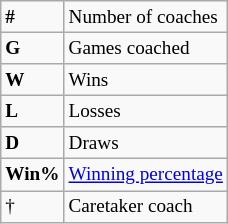<table class="wikitable" style="font-size:80%;">
<tr>
<td><strong>#</strong></td>
<td>Number of coaches</td>
</tr>
<tr>
<td><strong>G</strong></td>
<td>Games coached</td>
</tr>
<tr>
<td><strong>W</strong></td>
<td>Wins</td>
</tr>
<tr>
<td><strong>L</strong></td>
<td>Losses</td>
</tr>
<tr>
<td><strong>D</strong></td>
<td>Draws</td>
</tr>
<tr>
<td><strong>Win%</strong></td>
<td><a href='#'>Winning percentage</a></td>
</tr>
<tr>
<td>†</td>
<td>Caretaker coach<br></td>
</tr>
</table>
